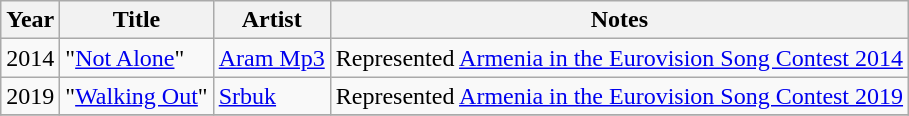<table class="wikitable sortable plainrowheaders">
<tr>
<th>Year</th>
<th>Title</th>
<th>Artist</th>
<th>Notes</th>
</tr>
<tr>
<td>2014</td>
<td>"<a href='#'>Not Alone</a>"</td>
<td><a href='#'>Aram Mp3</a></td>
<td>Represented <a href='#'>Armenia in the Eurovision Song Contest 2014</a></td>
</tr>
<tr>
<td>2019</td>
<td>"<a href='#'>Walking Out</a>"</td>
<td><a href='#'>Srbuk</a></td>
<td>Represented <a href='#'>Armenia in the Eurovision Song Contest 2019</a></td>
</tr>
<tr>
</tr>
</table>
